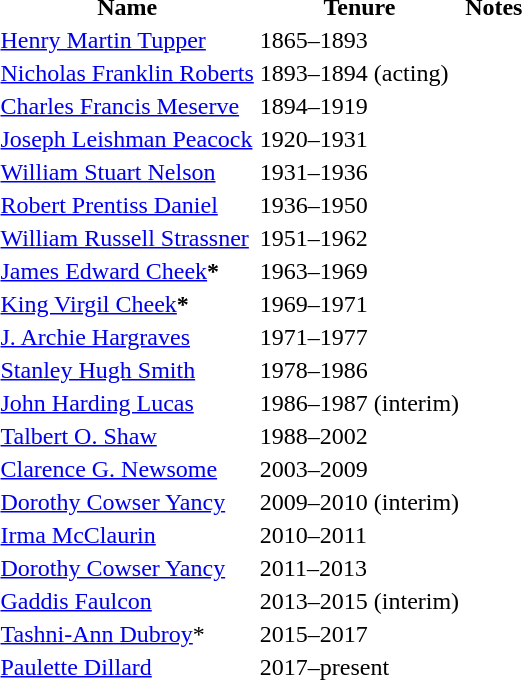<table>
<tr>
<th>Name</th>
<th>Tenure</th>
<th>Notes</th>
</tr>
<tr>
<td><a href='#'>Henry Martin Tupper</a></td>
<td>1865–1893</td>
<td></td>
</tr>
<tr>
<td><a href='#'>Nicholas Franklin Roberts</a></td>
<td>1893–1894 (acting)</td>
<td></td>
</tr>
<tr>
<td><a href='#'>Charles Francis Meserve</a></td>
<td>1894–1919</td>
<td></td>
</tr>
<tr>
<td><a href='#'>Joseph Leishman Peacock</a></td>
<td>1920–1931</td>
<td></td>
</tr>
<tr>
<td><a href='#'>William Stuart Nelson</a></td>
<td>1931–1936</td>
<td></td>
</tr>
<tr>
<td><a href='#'>Robert Prentiss Daniel</a></td>
<td>1936–1950</td>
<td></td>
</tr>
<tr>
<td><a href='#'>William Russell Strassner</a></td>
<td>1951–1962</td>
<td></td>
</tr>
<tr>
<td><a href='#'>James Edward Cheek</a><strong>*</strong></td>
<td>1963–1969</td>
<td></td>
</tr>
<tr>
<td><a href='#'>King Virgil Cheek</a><strong>*</strong></td>
<td>1969–1971</td>
<td></td>
</tr>
<tr>
<td><a href='#'>J. Archie Hargraves</a></td>
<td>1971–1977</td>
<td></td>
</tr>
<tr>
<td><a href='#'>Stanley Hugh Smith</a></td>
<td>1978–1986</td>
<td></td>
</tr>
<tr>
<td><a href='#'>John Harding Lucas</a></td>
<td>1986–1987 (interim)</td>
<td></td>
</tr>
<tr>
<td><a href='#'>Talbert O. Shaw</a></td>
<td>1988–2002</td>
<td></td>
</tr>
<tr>
<td><a href='#'>Clarence G. Newsome</a></td>
<td>2003–2009</td>
<td></td>
</tr>
<tr>
<td><a href='#'>Dorothy Cowser Yancy</a></td>
<td>2009–2010 (interim)</td>
<td></td>
</tr>
<tr>
<td><a href='#'>Irma McClaurin</a></td>
<td>2010–2011</td>
<td></td>
</tr>
<tr>
<td><a href='#'>Dorothy Cowser Yancy</a></td>
<td>2011–2013</td>
<td></td>
</tr>
<tr>
<td><a href='#'>Gaddis Faulcon</a></td>
<td>2013–2015 (interim)</td>
<td></td>
</tr>
<tr>
<td><a href='#'>Tashni-Ann Dubroy</a>*</td>
<td>2015–2017</td>
<td></td>
</tr>
<tr>
<td><a href='#'>Paulette Dillard</a></td>
<td>2017–present</td>
<td></td>
</tr>
</table>
